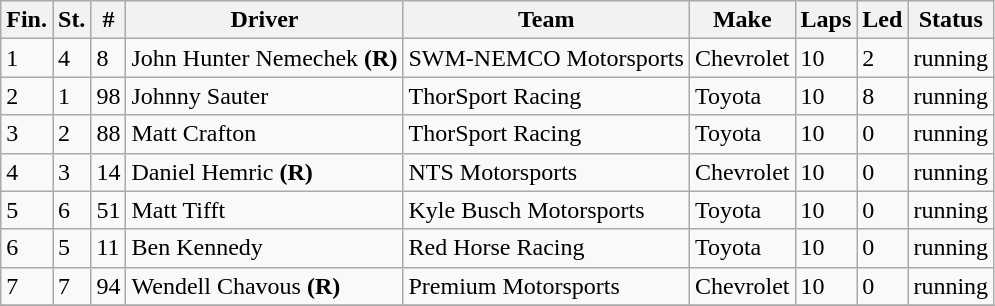<table class="sortable wikitable" border="1">
<tr>
<th>Fin.</th>
<th>St.</th>
<th>#</th>
<th>Driver</th>
<th>Team</th>
<th>Make</th>
<th>Laps</th>
<th>Led</th>
<th>Status</th>
</tr>
<tr>
<td>1</td>
<td>4</td>
<td>8</td>
<td>John Hunter Nemechek <strong>(R)</strong></td>
<td>SWM-NEMCO Motorsports</td>
<td>Chevrolet</td>
<td>10</td>
<td>2</td>
<td>running</td>
</tr>
<tr>
<td>2</td>
<td>1</td>
<td>98</td>
<td>Johnny Sauter</td>
<td>ThorSport Racing</td>
<td>Toyota</td>
<td>10</td>
<td>8</td>
<td>running</td>
</tr>
<tr>
<td>3</td>
<td>2</td>
<td>88</td>
<td>Matt Crafton</td>
<td>ThorSport Racing</td>
<td>Toyota</td>
<td>10</td>
<td>0</td>
<td>running</td>
</tr>
<tr>
<td>4</td>
<td>3</td>
<td>14</td>
<td>Daniel Hemric <strong>(R)</strong></td>
<td>NTS Motorsports</td>
<td>Chevrolet</td>
<td>10</td>
<td>0</td>
<td>running</td>
</tr>
<tr>
<td>5</td>
<td>6</td>
<td>51</td>
<td>Matt Tifft</td>
<td>Kyle Busch Motorsports</td>
<td>Toyota</td>
<td>10</td>
<td>0</td>
<td>running</td>
</tr>
<tr>
<td>6</td>
<td>5</td>
<td>11</td>
<td>Ben Kennedy</td>
<td>Red Horse Racing</td>
<td>Toyota</td>
<td>10</td>
<td>0</td>
<td>running</td>
</tr>
<tr>
<td>7</td>
<td>7</td>
<td>94</td>
<td>Wendell Chavous <strong>(R)</strong></td>
<td>Premium Motorsports</td>
<td>Chevrolet</td>
<td>10</td>
<td>0</td>
<td>running</td>
</tr>
<tr>
</tr>
</table>
